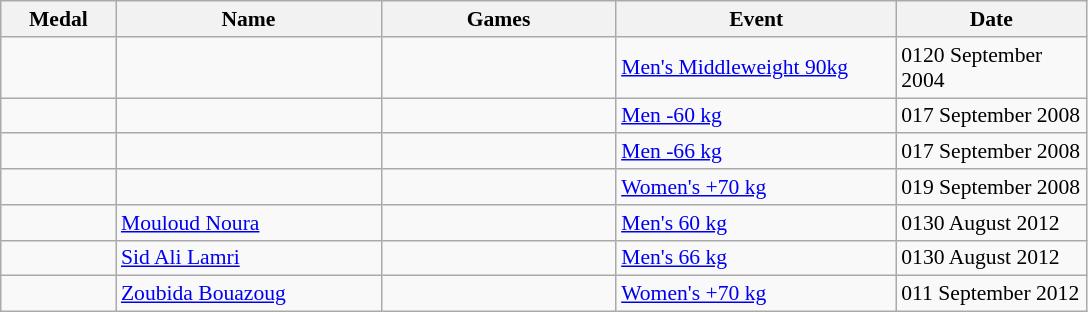<table class="wikitable sortable" style="font-size:90%">
<tr>
<th width="70">Medal</th>
<th width="170">Name</th>
<th width="150">Games</th>
<th width="180">Event</th>
<th width="120">Date</th>
</tr>
<tr>
<td></td>
<td></td>
<td></td>
<td><a href='#'>Men's Middleweight 90kg</a></td>
<td><span>01</span>20 September 2004</td>
</tr>
<tr>
<td></td>
<td></td>
<td></td>
<td><a href='#'>Men -60 kg</a></td>
<td><span>01</span>7 September 2008</td>
</tr>
<tr>
<td></td>
<td></td>
<td></td>
<td><a href='#'>Men -66 kg</a></td>
<td><span>01</span>7 September 2008</td>
</tr>
<tr>
<td></td>
<td></td>
<td></td>
<td><a href='#'>Women's +70 kg</a></td>
<td><span>01</span>9 September 2008</td>
</tr>
<tr>
<td></td>
<td><a href='#'>Mouloud Noura</a></td>
<td></td>
<td><a href='#'>Men's 60 kg</a></td>
<td><span>01</span>30 August 2012</td>
</tr>
<tr>
<td></td>
<td><a href='#'>Sid Ali Lamri</a></td>
<td></td>
<td><a href='#'>Men's 66 kg</a></td>
<td><span>01</span>30 August 2012</td>
</tr>
<tr>
<td></td>
<td><a href='#'>Zoubida Bouazoug</a></td>
<td></td>
<td><a href='#'>Women's +70 kg</a></td>
<td><span>01</span>1 September 2012</td>
</tr>
</table>
